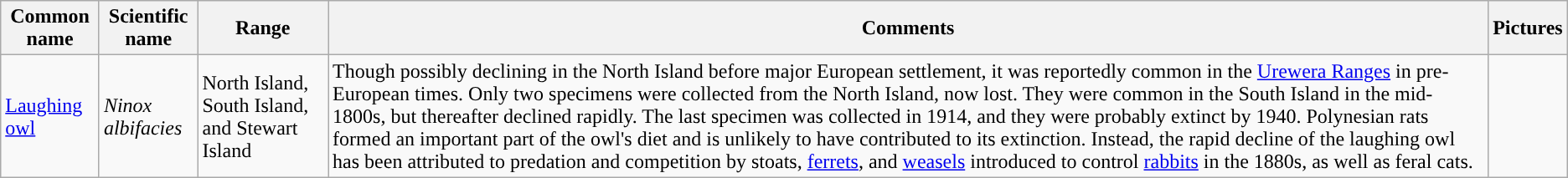<table class="wikitable">
<tr>
<th>Common name</th>
<th>Scientific name</th>
<th>Range</th>
<th class="unsortable">Comments</th>
<th class="unsortable">Pictures</th>
</tr>
<tr>
<td><a href='#'>Laughing owl</a></td>
<td><em>Ninox albifacies</em></td>
<td>North Island, South Island, and Stewart Island</td>
<td>Though possibly declining in the North Island before major European settlement, it was reportedly common in the <a href='#'>Urewera Ranges</a> in pre-European times. Only two specimens were collected from the North Island, now lost. They were common in the South Island in the mid-1800s, but thereafter declined rapidly. The last specimen was collected in 1914, and they were probably extinct by 1940. Polynesian rats formed an important part of the owl's diet and is unlikely to have contributed to its extinction. Instead, the rapid decline of the laughing owl has been attributed to predation and competition by stoats, <a href='#'>ferrets</a>, and <a href='#'>weasels</a> introduced to control <a href='#'>rabbits</a> in the 1880s, as well as feral cats.</td>
<td></td>
</tr>
</table>
